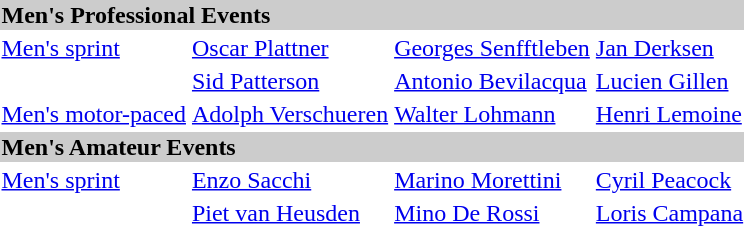<table>
<tr bgcolor="#cccccc">
<td colspan=7><strong>Men's Professional Events</strong></td>
</tr>
<tr>
<td><a href='#'>Men's sprint</a> <br></td>
<td><a href='#'>Oscar Plattner</a><br></td>
<td><a href='#'>Georges Senfftleben</a><br></td>
<td><a href='#'>Jan Derksen</a><br></td>
</tr>
<tr>
<td><br></td>
<td><a href='#'>Sid Patterson</a><br></td>
<td><a href='#'>Antonio Bevilacqua</a><br></td>
<td><a href='#'>Lucien Gillen</a><br></td>
</tr>
<tr>
<td><a href='#'>Men's motor-paced</a><br></td>
<td><a href='#'>Adolph Verschueren</a><br></td>
<td><a href='#'>Walter Lohmann</a><br></td>
<td><a href='#'>Henri Lemoine</a><br></td>
</tr>
<tr bgcolor="#cccccc">
<td colspan=7><strong>Men's Amateur Events</strong></td>
</tr>
<tr>
<td><a href='#'>Men's sprint</a> <br></td>
<td><a href='#'>Enzo Sacchi</a> <br></td>
<td><a href='#'>Marino Morettini</a> <br></td>
<td><a href='#'>Cyril Peacock</a> <br></td>
</tr>
<tr>
<td><br></td>
<td><a href='#'>Piet van Heusden</a><br></td>
<td><a href='#'>Mino De Rossi</a><br></td>
<td><a href='#'>Loris Campana</a><br></td>
</tr>
</table>
